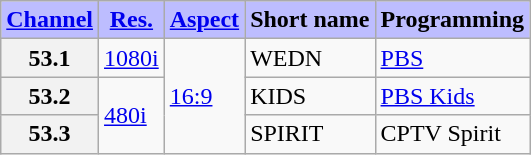<table class="wikitable">
<tr>
<th style="background-color: #bdbdff" scope = "col"><a href='#'>Channel</a></th>
<th style="background-color: #bdbdff" scope = "col"><a href='#'>Res.</a></th>
<th style="background-color: #bdbdff" scope = "col"><a href='#'>Aspect</a></th>
<th style="background-color: #bdbdff" scope = "col">Short name</th>
<th style="background-color: #bdbdff" scope = "col">Programming</th>
</tr>
<tr>
<th scope = "row">53.1</th>
<td><a href='#'>1080i</a></td>
<td rowspan=3><a href='#'>16:9</a></td>
<td>WEDN</td>
<td><a href='#'>PBS</a></td>
</tr>
<tr>
<th scope = "row">53.2</th>
<td rowspan=2><a href='#'>480i</a></td>
<td>KIDS</td>
<td><a href='#'>PBS Kids</a></td>
</tr>
<tr>
<th scope = "row">53.3</th>
<td>SPIRIT</td>
<td>CPTV Spirit</td>
</tr>
</table>
